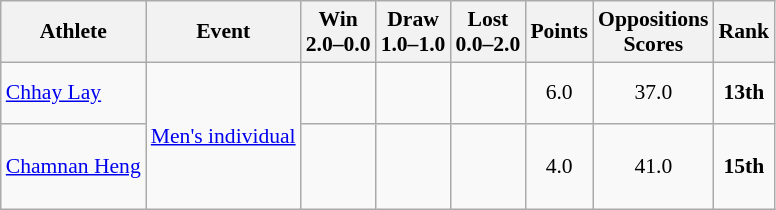<table class=wikitable style="font-size:90%">
<tr>
<th>Athlete</th>
<th>Event</th>
<th>Win<br>2.0–0.0</th>
<th>Draw<br>1.0–1.0</th>
<th>Lost<br>0.0–2.0</th>
<th>Points</th>
<th>Oppositions<br>Scores</th>
<th>Rank</th>
</tr>
<tr>
<td><a href='#'>Chhay Lay</a></td>
<td rowspan=2><a href='#'>Men's individual</a></td>
<td align=center><br></td>
<td align=center><br></td>
<td align=center><br><br></td>
<td align=center>6.0</td>
<td align=center>37.0</td>
<td align=center><strong>13th</strong></td>
</tr>
<tr>
<td><a href='#'>Chamnan Heng</a></td>
<td align=center></td>
<td align=center><br></td>
<td align=center><br><br><br></td>
<td align=center>4.0</td>
<td align=center>41.0</td>
<td align=center><strong>15th</strong></td>
</tr>
</table>
